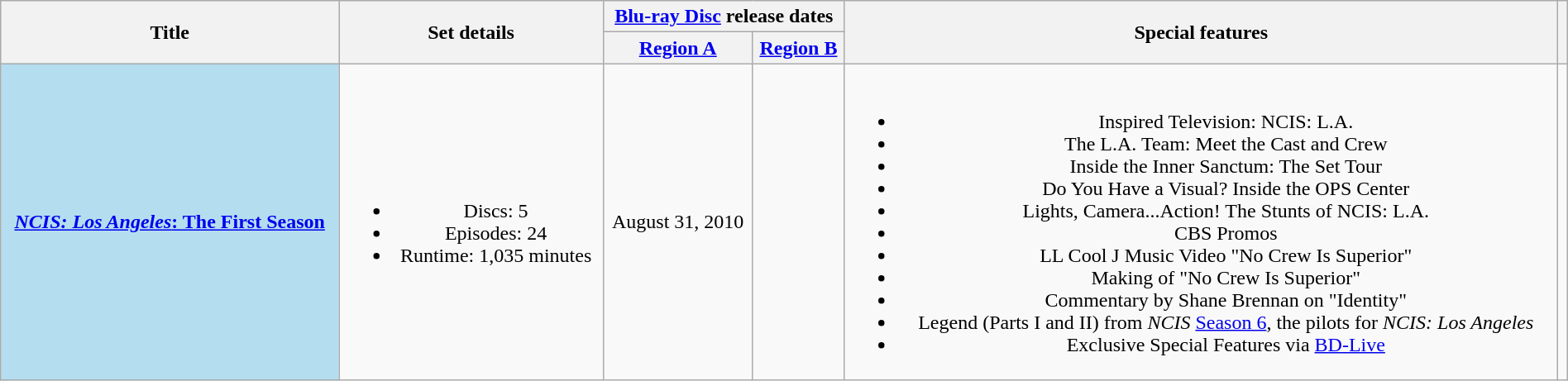<table class="wikitable plainrowheaders" style="text-align:center; width:100%; margin:auto;">
<tr>
<th scope="col" rowspan="2">Title</th>
<th scope="col" rowspan="2">Set details</th>
<th scope="col" colspan="2"><a href='#'>Blu-ray Disc</a> release dates</th>
<th scope="col" rowspan="2">Special features</th>
<th scope="col" rowspan="2"></th>
</tr>
<tr>
<th scope="col"><a href='#'>Region A</a></th>
<th scope="col"><a href='#'>Region B</a></th>
</tr>
<tr>
<th scope="row" style="text-align:center; background:#b4def0;"><a href='#'><span><em>NCIS: Los Angeles</em>: The First Season</span></a></th>
<td><br><ul><li>Discs: 5</li><li>Episodes: 24</li><li>Runtime: 1,035 minutes</li></ul></td>
<td>August 31, 2010</td>
<td></td>
<td><br><ul><li>Inspired Television: NCIS: L.A.</li><li>The L.A. Team: Meet the Cast and Crew</li><li>Inside the Inner Sanctum: The Set Tour</li><li>Do You Have a Visual? Inside the OPS Center</li><li>Lights, Camera...Action! The Stunts of NCIS: L.A.</li><li>CBS Promos</li><li>LL Cool J Music Video "No Crew Is Superior"</li><li>Making of "No Crew Is Superior"</li><li>Commentary by Shane Brennan on "Identity"</li><li>Legend (Parts I and II) from <em>NCIS</em> <a href='#'>Season 6</a>, the pilots for <em>NCIS: Los Angeles</em></li><li>Exclusive Special Features via <a href='#'>BD-Live</a></li></ul></td>
<td></td>
</tr>
</table>
